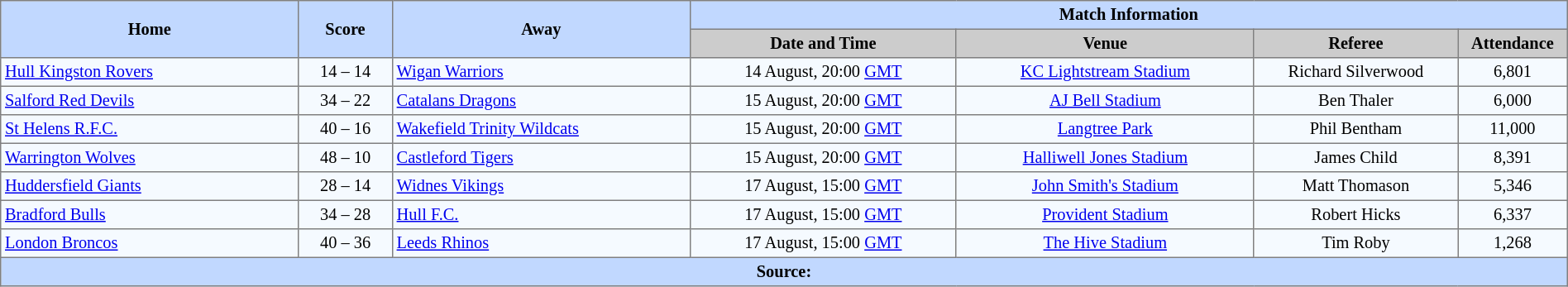<table border="1" cellpadding="3" cellspacing="0" style="border-collapse:collapse; font-size:85%; text-align:center; width:100%">
<tr style="background:#c1d8ff;">
<th rowspan="2" style="width:19%;">Home</th>
<th rowspan="2" style="width:6%;">Score</th>
<th rowspan="2" style="width:19%;">Away</th>
<th colspan=6>Match Information</th>
</tr>
<tr style="background:#ccc;">
<th width=17%>Date and Time</th>
<th width=19%>Venue</th>
<th width=13%>Referee</th>
<th width=7%>Attendance</th>
</tr>
<tr style="background:#f5faff;">
<td align=left> <a href='#'>Hull Kingston Rovers</a></td>
<td>14 – 14</td>
<td align=left> <a href='#'>Wigan Warriors</a></td>
<td>14 August, 20:00 <a href='#'>GMT</a></td>
<td><a href='#'>KC Lightstream Stadium</a></td>
<td>Richard Silverwood</td>
<td>6,801</td>
</tr>
<tr style="background:#f5faff;">
<td align=left> <a href='#'>Salford Red Devils</a></td>
<td>34 – 22</td>
<td align=left> <a href='#'>Catalans Dragons</a></td>
<td>15 August, 20:00 <a href='#'>GMT</a></td>
<td><a href='#'>AJ Bell Stadium</a></td>
<td>Ben Thaler</td>
<td>6,000</td>
</tr>
<tr style="background:#f5faff;">
<td align=left> <a href='#'>St Helens R.F.C.</a></td>
<td>40 – 16</td>
<td align=left> <a href='#'>Wakefield Trinity Wildcats</a></td>
<td>15 August, 20:00 <a href='#'>GMT</a></td>
<td><a href='#'>Langtree Park</a></td>
<td>Phil Bentham</td>
<td>11,000</td>
</tr>
<tr style="background:#f5faff;">
<td align=left> <a href='#'>Warrington Wolves</a></td>
<td>48 – 10</td>
<td align=left> <a href='#'>Castleford Tigers</a></td>
<td>15 August, 20:00 <a href='#'>GMT</a></td>
<td><a href='#'>Halliwell Jones Stadium</a></td>
<td>James Child</td>
<td>8,391</td>
</tr>
<tr style="background:#f5faff;">
<td align=left> <a href='#'>Huddersfield Giants</a></td>
<td>28 – 14</td>
<td align=left> <a href='#'>Widnes Vikings</a></td>
<td>17 August, 15:00 <a href='#'>GMT</a></td>
<td><a href='#'>John Smith's Stadium</a></td>
<td>Matt Thomason</td>
<td>5,346</td>
</tr>
<tr style="background:#f5faff;">
<td align=left> <a href='#'>Bradford Bulls</a></td>
<td>34 – 28</td>
<td align=left> <a href='#'>Hull F.C.</a></td>
<td>17 August, 15:00 <a href='#'>GMT</a></td>
<td><a href='#'>Provident Stadium</a></td>
<td>Robert Hicks</td>
<td>6,337</td>
</tr>
<tr style="background:#f5faff;">
<td align=left> <a href='#'>London Broncos</a></td>
<td>40 – 36</td>
<td align=left> <a href='#'>Leeds Rhinos</a></td>
<td>17 August, 15:00 <a href='#'>GMT</a></td>
<td><a href='#'>The Hive Stadium</a></td>
<td>Tim Roby</td>
<td>1,268</td>
</tr>
<tr style="background:#c1d8ff;">
<th colspan=12>Source:</th>
</tr>
</table>
